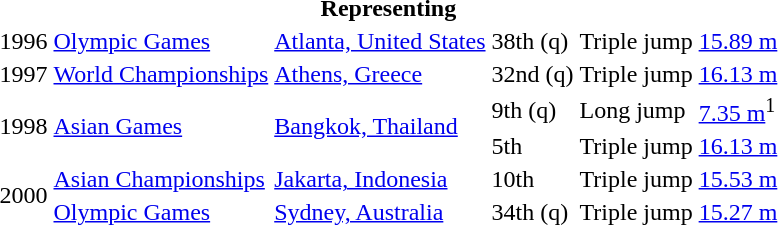<table>
<tr>
<th colspan="6">Representing </th>
</tr>
<tr>
<td>1996</td>
<td><a href='#'>Olympic Games</a></td>
<td><a href='#'>Atlanta, United States</a></td>
<td>38th (q)</td>
<td>Triple jump</td>
<td><a href='#'>15.89 m</a></td>
</tr>
<tr>
<td>1997</td>
<td><a href='#'>World Championships</a></td>
<td><a href='#'>Athens, Greece</a></td>
<td>32nd (q)</td>
<td>Triple jump</td>
<td><a href='#'>16.13 m</a></td>
</tr>
<tr>
<td rowspan=2>1998</td>
<td rowspan=2><a href='#'>Asian Games</a></td>
<td rowspan=2><a href='#'>Bangkok, Thailand</a></td>
<td>9th (q)</td>
<td>Long jump</td>
<td><a href='#'>7.35 m</a><sup>1</sup></td>
</tr>
<tr>
<td>5th</td>
<td>Triple jump</td>
<td><a href='#'>16.13 m</a></td>
</tr>
<tr>
<td rowspan=2>2000</td>
<td><a href='#'>Asian Championships</a></td>
<td><a href='#'>Jakarta, Indonesia</a></td>
<td>10th</td>
<td>Triple jump</td>
<td><a href='#'>15.53 m</a></td>
</tr>
<tr>
<td><a href='#'>Olympic Games</a></td>
<td><a href='#'>Sydney, Australia</a></td>
<td>34th (q)</td>
<td>Triple jump</td>
<td><a href='#'>15.27 m</a></td>
</tr>
</table>
